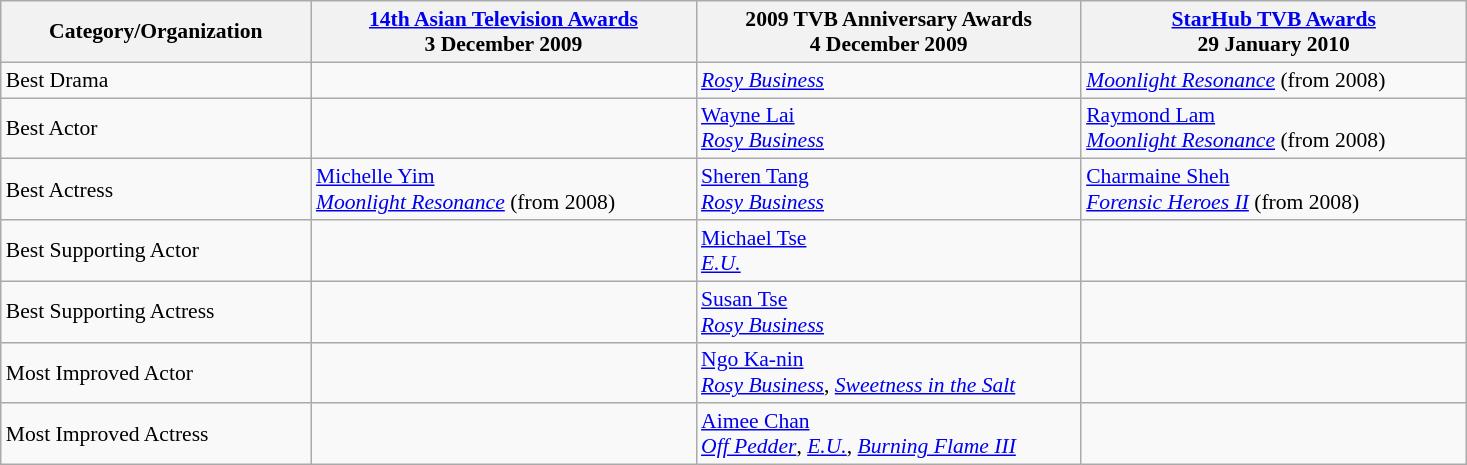<table class="wikitable" style="font-size: 90%;">
<tr>
<th style="width:200px;">Category/Organization</th>
<th style="width:250px;"><a href='#'>14th Asian Television Awards</a><br>3 December 2009</th>
<th style="width:250px;">2009 TVB Anniversary Awards<br> 4 December 2009</th>
<th style="width:250px;"><a href='#'>StarHub TVB Awards</a><br>29 January 2010</th>
</tr>
<tr>
<td>Best Drama</td>
<td></td>
<td><em><a href='#'>Rosy Business</a></em></td>
<td><em><a href='#'>Moonlight Resonance</a></em> (from 2008)</td>
</tr>
<tr>
<td>Best Actor</td>
<td></td>
<td><a href='#'>Wayne Lai</a><br><em><a href='#'>Rosy Business</a></em></td>
<td><a href='#'>Raymond Lam</a><br><em><a href='#'>Moonlight Resonance</a></em> (from 2008)</td>
</tr>
<tr>
<td>Best Actress</td>
<td><a href='#'>Michelle Yim</a><br><em><a href='#'>Moonlight Resonance</a></em> (from 2008)</td>
<td><a href='#'>Sheren Tang</a><br><em><a href='#'>Rosy Business</a></em></td>
<td><a href='#'>Charmaine Sheh</a><br><em><a href='#'>Forensic Heroes II</a></em> (from 2008)</td>
</tr>
<tr>
<td>Best Supporting Actor</td>
<td></td>
<td><a href='#'>Michael Tse</a><br><em><a href='#'>E.U.</a></em></td>
<td></td>
</tr>
<tr>
<td>Best Supporting Actress</td>
<td></td>
<td><a href='#'>Susan Tse</a><br><em><a href='#'>Rosy Business</a></em></td>
<td></td>
</tr>
<tr>
<td>Most Improved Actor</td>
<td></td>
<td><a href='#'>Ngo Ka-nin</a><br><em><a href='#'>Rosy Business</a></em>, <em><a href='#'>Sweetness in the Salt</a></em></td>
<td></td>
</tr>
<tr>
<td>Most Improved Actress</td>
<td></td>
<td><a href='#'>Aimee Chan</a><br><em><a href='#'>Off Pedder</a></em>, <em><a href='#'>E.U.</a></em>, <em><a href='#'>Burning Flame III</a></em></td>
<td></td>
</tr>
</table>
